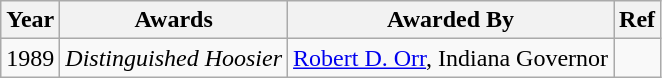<table class="wikitable">
<tr>
<th>Year</th>
<th>Awards</th>
<th>Awarded By</th>
<th>Ref</th>
</tr>
<tr>
<td>1989</td>
<td><em>Distinguished Hoosier</em></td>
<td><a href='#'>Robert D. Orr</a>, Indiana Governor</td>
<td></td>
</tr>
</table>
